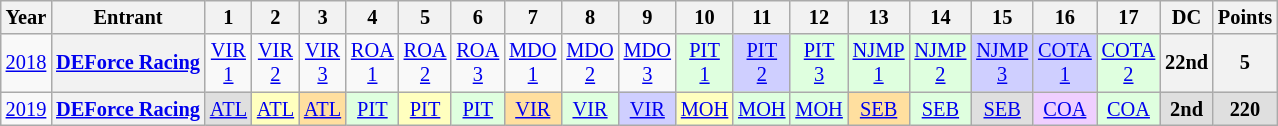<table class="wikitable" style="text-align:center; font-size:85%">
<tr>
<th>Year</th>
<th>Entrant</th>
<th>1</th>
<th>2</th>
<th>3</th>
<th>4</th>
<th>5</th>
<th>6</th>
<th>7</th>
<th>8</th>
<th>9</th>
<th>10</th>
<th>11</th>
<th>12</th>
<th>13</th>
<th>14</th>
<th>15</th>
<th>16</th>
<th>17</th>
<th>DC</th>
<th>Points</th>
</tr>
<tr>
<td><a href='#'>2018</a></td>
<th nowrap><a href='#'>DEForce Racing</a></th>
<td><a href='#'>VIR<br>1</a></td>
<td><a href='#'>VIR<br>2</a></td>
<td><a href='#'>VIR<br>3</a></td>
<td><a href='#'>ROA<br>1</a></td>
<td><a href='#'>ROA<br>2</a></td>
<td><a href='#'>ROA<br>3</a></td>
<td><a href='#'>MDO<br>1</a></td>
<td><a href='#'>MDO<br>2</a></td>
<td><a href='#'>MDO<br>3</a></td>
<td style="background:#DFFFDF"><a href='#'>PIT<br>1</a><br></td>
<td style="background:#CFCFFF"><a href='#'>PIT<br>2</a><br></td>
<td style="background:#DFFFDF"><a href='#'>PIT<br>3</a><br></td>
<td style="background:#DFFFDF"><a href='#'>NJMP<br>1</a><br></td>
<td style="background:#DFFFDF"><a href='#'>NJMP<br>2</a><br></td>
<td style="background:#CFCFFF"><a href='#'>NJMP<br>3</a><br></td>
<td style="background:#CFCFFF"><a href='#'>COTA<br>1</a><br></td>
<td style="background:#DFFFDF"><a href='#'>COTA<br>2</a><br></td>
<th>22nd</th>
<th>5</th>
</tr>
<tr>
<td><a href='#'>2019</a></td>
<th nowrap><a href='#'>DEForce Racing</a></th>
<td style="background:#DFDFDF"><a href='#'>ATL</a><br></td>
<td style="background:#FFFFBF"><a href='#'>ATL</a><br></td>
<td style="background:#FFDF9F"><a href='#'>ATL</a><br></td>
<td style="background:#DFFFDF"><a href='#'>PIT</a><br></td>
<td style="background:#FFFFBF"><a href='#'>PIT</a><br></td>
<td style="background:#DFFFDF"><a href='#'>PIT</a><br></td>
<td style="background:#FFDF9F"><a href='#'>VIR</a><br></td>
<td style="background:#DFFFDF"><a href='#'>VIR</a><br></td>
<td style="background:#CFCFFF"><a href='#'>VIR</a><br></td>
<td style="background:#FFFFBF"><a href='#'>MOH</a><br></td>
<td style="background:#DFFFDF"><a href='#'>MOH</a><br></td>
<td style="background:#DFFFDF"><a href='#'>MOH</a><br></td>
<td style="background:#FFDF9F;"><a href='#'>SEB</a><br></td>
<td style="background:#DFFFDF;"><a href='#'>SEB</a><br></td>
<td style="background:#DFDFDF;"><a href='#'>SEB</a><br></td>
<td style="background:#EFCFFF;"><a href='#'>COA</a><br></td>
<td style="background:#DFFFDF;"><a href='#'>COA</a><br></td>
<th style="background:#DFDFDF;">2nd</th>
<th style="background:#DFDFDF;">220</th>
</tr>
</table>
